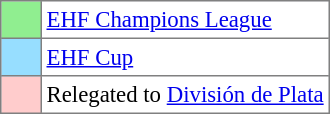<table bgcolor="#f7f8ff" cellpadding="3" cellspacing="0" border="1" style="font-size: 95%; border: gray solid 1px; border-collapse: collapse;text-align:center;">
<tr>
<td style="background: #90EE90;" width="20"></td>
<td bgcolor="#ffffff" align="left"><a href='#'>EHF Champions League</a></td>
</tr>
<tr>
<td style="background: #97DEFF;" width="20"></td>
<td bgcolor="#ffffff" align="left"><a href='#'>EHF Cup</a></td>
</tr>
<tr>
<td style="background: #FFCCCC" width="20"></td>
<td bgcolor="#ffffff" align="left">Relegated to <a href='#'>División de Plata</a></td>
</tr>
</table>
